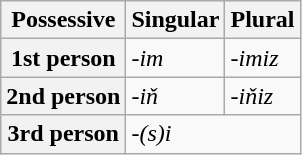<table class=wikitable>
<tr>
<th>Possessive</th>
<th>Singular</th>
<th>Plural</th>
</tr>
<tr>
<th>1st person</th>
<td><em>-im</em></td>
<td><em>-imiz</em></td>
</tr>
<tr>
<th>2nd person</th>
<td><em>-iň</em></td>
<td><em>-iňiz</em></td>
</tr>
<tr>
<th>3rd person</th>
<td colspan="2"><em>-(s)i</em></td>
</tr>
</table>
